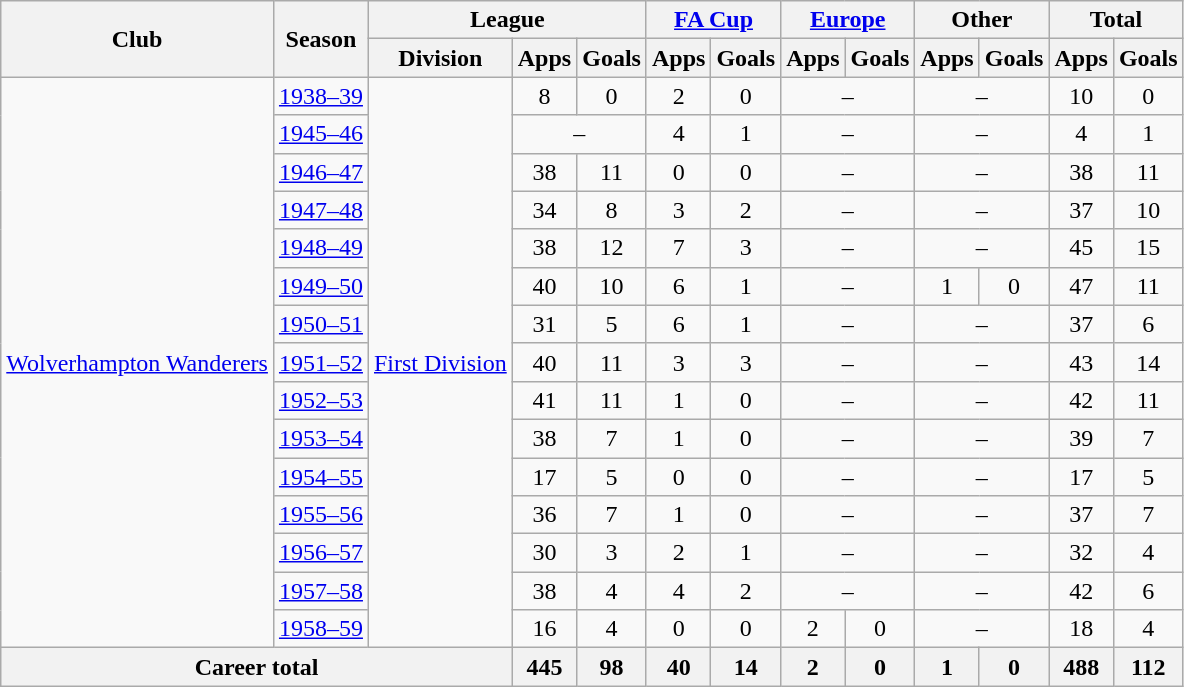<table class="wikitable" style="text-align:center">
<tr>
<th rowspan="2">Club</th>
<th rowspan="2">Season</th>
<th colspan="3">League</th>
<th colspan="2"><a href='#'>FA Cup</a></th>
<th colspan="2"><a href='#'>Europe</a></th>
<th colspan="2">Other</th>
<th colspan="2">Total</th>
</tr>
<tr>
<th>Division</th>
<th>Apps</th>
<th>Goals</th>
<th>Apps</th>
<th>Goals</th>
<th>Apps</th>
<th>Goals</th>
<th>Apps</th>
<th>Goals</th>
<th>Apps</th>
<th>Goals</th>
</tr>
<tr>
<td rowspan="15"><a href='#'>Wolverhampton Wanderers</a></td>
<td><a href='#'>1938–39</a></td>
<td rowspan="15"><a href='#'>First Division</a></td>
<td>8</td>
<td>0</td>
<td>2</td>
<td>0</td>
<td colspan="2">–</td>
<td colspan="2">–</td>
<td>10</td>
<td>0</td>
</tr>
<tr>
<td><a href='#'>1945–46</a></td>
<td colspan="2">–</td>
<td>4</td>
<td>1</td>
<td colspan="2">–</td>
<td colspan="2">–</td>
<td>4</td>
<td>1</td>
</tr>
<tr>
<td><a href='#'>1946–47</a></td>
<td>38</td>
<td>11</td>
<td>0</td>
<td>0</td>
<td colspan="2">–</td>
<td colspan="2">–</td>
<td>38</td>
<td>11</td>
</tr>
<tr>
<td><a href='#'>1947–48</a></td>
<td>34</td>
<td>8</td>
<td>3</td>
<td>2</td>
<td colspan="2">–</td>
<td colspan="2">–</td>
<td>37</td>
<td>10</td>
</tr>
<tr>
<td><a href='#'>1948–49</a></td>
<td>38</td>
<td>12</td>
<td>7</td>
<td>3</td>
<td colspan="2">–</td>
<td colspan="2">–</td>
<td>45</td>
<td>15</td>
</tr>
<tr>
<td><a href='#'>1949–50</a></td>
<td>40</td>
<td>10</td>
<td>6</td>
<td>1</td>
<td colspan="2">–</td>
<td>1</td>
<td>0</td>
<td>47</td>
<td>11</td>
</tr>
<tr>
<td><a href='#'>1950–51</a></td>
<td>31</td>
<td>5</td>
<td>6</td>
<td>1</td>
<td colspan="2">–</td>
<td colspan="2">–</td>
<td>37</td>
<td>6</td>
</tr>
<tr>
<td><a href='#'>1951–52</a></td>
<td>40</td>
<td>11</td>
<td>3</td>
<td>3</td>
<td colspan="2">–</td>
<td colspan="2">–</td>
<td>43</td>
<td>14</td>
</tr>
<tr>
<td><a href='#'>1952–53</a></td>
<td>41</td>
<td>11</td>
<td>1</td>
<td>0</td>
<td colspan="2">–</td>
<td colspan="2">–</td>
<td>42</td>
<td>11</td>
</tr>
<tr>
<td><a href='#'>1953–54</a></td>
<td>38</td>
<td>7</td>
<td>1</td>
<td>0</td>
<td colspan="2">–</td>
<td colspan="2">–</td>
<td>39</td>
<td>7</td>
</tr>
<tr>
<td><a href='#'>1954–55</a></td>
<td>17</td>
<td>5</td>
<td>0</td>
<td>0</td>
<td colspan="2">–</td>
<td colspan="2">–</td>
<td>17</td>
<td>5</td>
</tr>
<tr>
<td><a href='#'>1955–56</a></td>
<td>36</td>
<td>7</td>
<td>1</td>
<td>0</td>
<td colspan="2">–</td>
<td colspan="2">–</td>
<td>37</td>
<td>7</td>
</tr>
<tr>
<td><a href='#'>1956–57</a></td>
<td>30</td>
<td>3</td>
<td>2</td>
<td>1</td>
<td colspan="2">–</td>
<td colspan="2">–</td>
<td>32</td>
<td>4</td>
</tr>
<tr>
<td><a href='#'>1957–58</a></td>
<td>38</td>
<td>4</td>
<td>4</td>
<td>2</td>
<td colspan="2">–</td>
<td colspan="2">–</td>
<td>42</td>
<td>6</td>
</tr>
<tr>
<td><a href='#'>1958–59</a></td>
<td>16</td>
<td>4</td>
<td>0</td>
<td>0</td>
<td>2</td>
<td>0</td>
<td colspan="2">–</td>
<td>18</td>
<td>4</td>
</tr>
<tr>
<th colspan="3">Career total</th>
<th>445</th>
<th>98</th>
<th>40</th>
<th>14</th>
<th>2</th>
<th>0</th>
<th>1</th>
<th>0</th>
<th>488</th>
<th>112</th>
</tr>
</table>
